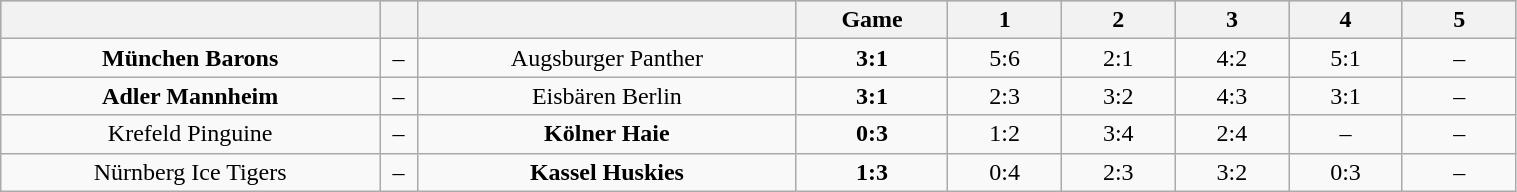<table class="wikitable" width="80%">
<tr style="background-color:#c0c0c0;">
<th style="width:25%;"></th>
<th style="width:2.5%;"></th>
<th style="width:25%;"></th>
<th style="width:10%;">Game</th>
<th style="width:7.5%;">1</th>
<th style="width:7.5%;">2</th>
<th style="width:7.5%;">3</th>
<th style="width:7.5%;">4</th>
<th style="width:7.5%;">5</th>
</tr>
<tr align="center">
<td><strong>München Barons</strong></td>
<td>–</td>
<td>Augsburger Panther</td>
<td><strong>3:1</strong></td>
<td>5:6</td>
<td>2:1</td>
<td>4:2</td>
<td>5:1</td>
<td>–</td>
</tr>
<tr align="center">
<td><strong>Adler Mannheim</strong></td>
<td>–</td>
<td>Eisbären Berlin</td>
<td><strong>3:1</strong></td>
<td>2:3</td>
<td>3:2</td>
<td>4:3</td>
<td>3:1</td>
<td>–</td>
</tr>
<tr align="center">
<td>Krefeld Pinguine</td>
<td>–</td>
<td><strong>Kölner Haie</strong></td>
<td><strong>0:3</strong></td>
<td>1:2</td>
<td>3:4</td>
<td>2:4</td>
<td>–</td>
<td>–</td>
</tr>
<tr align="center">
<td>Nürnberg Ice Tigers</td>
<td>–</td>
<td><strong>Kassel Huskies</strong></td>
<td><strong>1:3</strong></td>
<td>0:4</td>
<td>2:3</td>
<td>3:2</td>
<td>0:3</td>
<td>–</td>
</tr>
</table>
